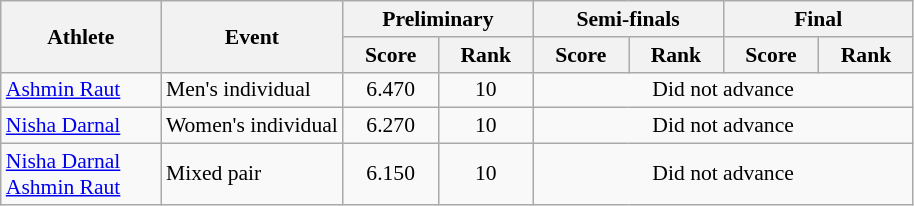<table class="wikitable" style="font-size:90%; text-align:center">
<tr>
<th rowspan="2" width="100">Athlete</th>
<th rowspan="2">Event</th>
<th colspan="2" width="120">Preliminary</th>
<th colspan="2" width="120">Semi-finals</th>
<th colspan="2" width="120">Final</th>
</tr>
<tr>
<th>Score</th>
<th>Rank</th>
<th>Score</th>
<th>Rank</th>
<th>Score</th>
<th>Rank</th>
</tr>
<tr>
<td align="left"><a href='#'>Ashmin Raut</a></td>
<td align="left">Men's individual</td>
<td>6.470</td>
<td>10</td>
<td colspan=4>Did not advance</td>
</tr>
<tr>
<td align="left"><a href='#'>Nisha Darnal</a></td>
<td align="left">Women's individual</td>
<td>6.270</td>
<td>10</td>
<td colspan=4>Did not advance</td>
</tr>
<tr>
<td align="left"><a href='#'>Nisha Darnal</a><br> <a href='#'>Ashmin Raut</a></td>
<td align="left">Mixed pair</td>
<td>6.150</td>
<td>10</td>
<td colspan=4>Did not advance</td>
</tr>
</table>
